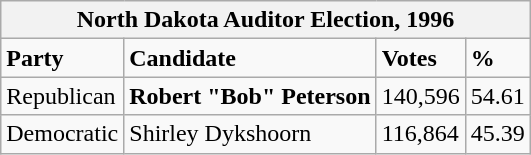<table class="wikitable">
<tr>
<th colspan="4">North Dakota Auditor Election, 1996</th>
</tr>
<tr>
<td><strong>Party</strong></td>
<td><strong>Candidate</strong></td>
<td><strong>Votes</strong></td>
<td><strong>%</strong></td>
</tr>
<tr>
<td>Republican</td>
<td><strong>Robert "Bob" Peterson</strong></td>
<td>140,596</td>
<td>54.61</td>
</tr>
<tr>
<td>Democratic</td>
<td>Shirley Dykshoorn</td>
<td>116,864</td>
<td>45.39</td>
</tr>
</table>
